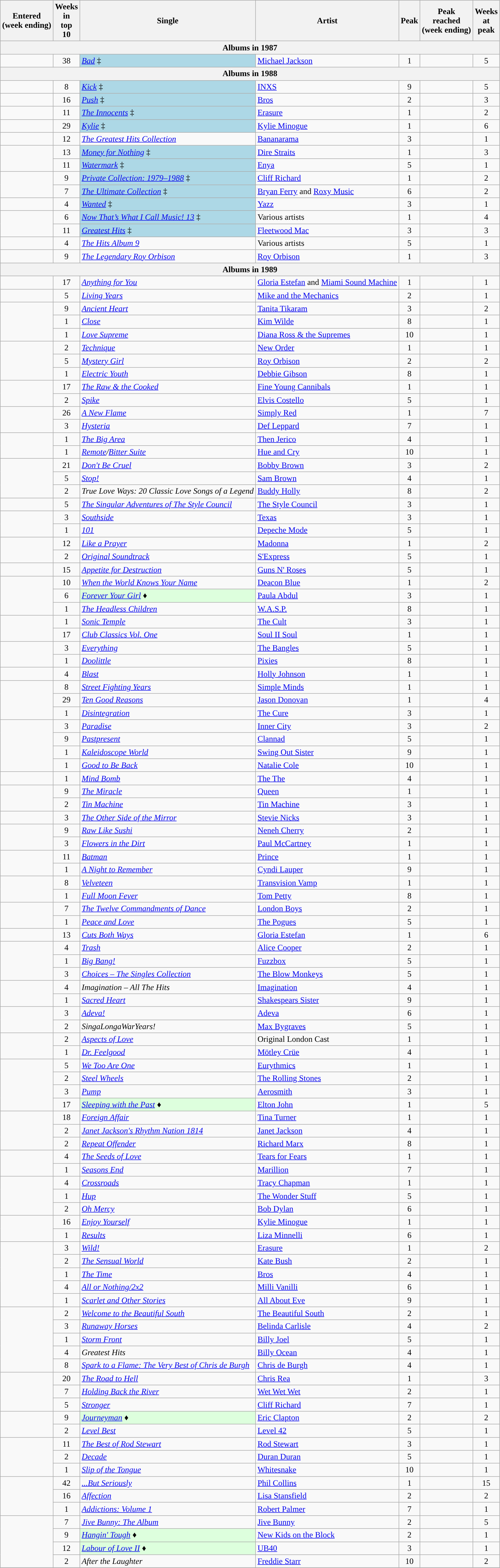<table class="wikitable sortable" style="text-align:center;">
<tr>
<th>Entered <br>(week ending)</th>
<th data-sort-type="number">Weeks<br>in<br>top<br>10</th>
<th>Single</th>
<th>Artist</th>
<th data-sort-type="number">Peak</th>
<th>Peak<br>reached <br>(week ending)</th>
<th data-sort-type="number">Weeks<br>at<br>peak</th>
</tr>
<tr>
<th colspan="7">Albums in 1987</th>
</tr>
<tr>
<td></td>
<td>38</td>
<td align="left" bgcolor=lightblue><em><a href='#'>Bad</a></em> ‡</td>
<td align="left"><a href='#'>Michael Jackson</a></td>
<td>1</td>
<td></td>
<td>5</td>
</tr>
<tr>
<th colspan="7">Albums in 1988</th>
</tr>
<tr>
<td></td>
<td>8</td>
<td align="left" bgcolor=lightblue><em><a href='#'>Kick</a></em> ‡</td>
<td align="left"><a href='#'>INXS</a></td>
<td>9</td>
<td></td>
<td>5</td>
</tr>
<tr>
<td></td>
<td>16</td>
<td align="left" bgcolor=lightblue><em><a href='#'>Push</a></em> ‡</td>
<td align="left"><a href='#'>Bros</a></td>
<td>2</td>
<td></td>
<td>3</td>
</tr>
<tr>
<td></td>
<td>11</td>
<td align="left" bgcolor=lightblue><em><a href='#'>The Innocents</a></em> ‡</td>
<td align="left"><a href='#'>Erasure</a></td>
<td>1</td>
<td></td>
<td>2</td>
</tr>
<tr>
<td></td>
<td>29</td>
<td align="left" bgcolor=lightblue><em><a href='#'>Kylie</a></em> ‡</td>
<td align="left"><a href='#'>Kylie Minogue</a></td>
<td>1</td>
<td></td>
<td>6</td>
</tr>
<tr>
<td></td>
<td>12</td>
<td align="left"><em><a href='#'>The Greatest Hits Collection</a></em></td>
<td align="left"><a href='#'>Bananarama</a></td>
<td>3</td>
<td></td>
<td>1</td>
</tr>
<tr>
<td rowspan="2"></td>
<td>13</td>
<td align="left" bgcolor=lightblue><em><a href='#'>Money for Nothing</a></em> ‡</td>
<td align="left"><a href='#'>Dire Straits</a></td>
<td>1</td>
<td></td>
<td>3</td>
</tr>
<tr>
<td>11</td>
<td align="left" bgcolor=lightblue><em><a href='#'>Watermark</a></em> ‡</td>
<td align="left"><a href='#'>Enya</a></td>
<td>5</td>
<td></td>
<td>1</td>
</tr>
<tr>
<td rowspan="2"></td>
<td>9</td>
<td align="left" bgcolor=lightblue><em><a href='#'>Private Collection: 1979–1988</a></em> ‡</td>
<td align="left"><a href='#'>Cliff Richard</a></td>
<td>1</td>
<td></td>
<td>2</td>
</tr>
<tr>
<td>7</td>
<td align="left" bgcolor=lightblue><em><a href='#'>The Ultimate Collection</a></em> ‡</td>
<td align="left"><a href='#'>Bryan Ferry</a> and <a href='#'>Roxy Music</a></td>
<td>6</td>
<td></td>
<td>2</td>
</tr>
<tr>
<td></td>
<td>4</td>
<td align="left" bgcolor=lightblue><em><a href='#'>Wanted</a></em> ‡</td>
<td align="left"><a href='#'>Yazz</a></td>
<td>3</td>
<td></td>
<td>1</td>
</tr>
<tr>
<td rowspan="2"></td>
<td>6</td>
<td align="left" bgcolor=lightblue><em><a href='#'>Now That’s What I Call Music! 13</a></em> ‡</td>
<td align="left">Various artists</td>
<td>1</td>
<td></td>
<td>4</td>
</tr>
<tr>
<td>11</td>
<td align="left" bgcolor=lightblue><em><a href='#'>Greatest Hits</a></em> ‡</td>
<td align="left"><a href='#'>Fleetwood Mac</a></td>
<td>3</td>
<td></td>
<td>3</td>
</tr>
<tr>
<td></td>
<td>4</td>
<td align="left"><em><a href='#'>The Hits Album 9</a></em></td>
<td align="left">Various artists</td>
<td>5</td>
<td></td>
<td>1</td>
</tr>
<tr>
<td></td>
<td>9</td>
<td align="left"><em><a href='#'>The Legendary Roy Orbison</a></em></td>
<td align="left"><a href='#'>Roy Orbison</a></td>
<td>1</td>
<td></td>
<td>3</td>
</tr>
<tr>
<th colspan="7">Albums in 1989</th>
</tr>
<tr>
<td></td>
<td>17</td>
<td align="left"><em><a href='#'>Anything for You</a></em></td>
<td align="left"><a href='#'>Gloria Estefan</a> and <a href='#'>Miami Sound Machine</a></td>
<td>1</td>
<td></td>
<td>1</td>
</tr>
<tr>
<td></td>
<td>5</td>
<td align="left"><em><a href='#'>Living Years</a></em></td>
<td align="left"><a href='#'>Mike and the Mechanics</a></td>
<td>2</td>
<td></td>
<td>1</td>
</tr>
<tr>
<td rowspan="3"></td>
<td>9</td>
<td align="left"><em><a href='#'>Ancient Heart</a></em></td>
<td align="left"><a href='#'>Tanita Tikaram</a></td>
<td>3</td>
<td></td>
<td>2</td>
</tr>
<tr>
<td>1</td>
<td align="left"><em><a href='#'>Close</a></em></td>
<td align="left"><a href='#'>Kim Wilde</a></td>
<td>8</td>
<td></td>
<td>1</td>
</tr>
<tr>
<td>1</td>
<td align="left"><em><a href='#'>Love Supreme</a></em></td>
<td align="left"><a href='#'>Diana Ross & the Supremes</a></td>
<td>10</td>
<td></td>
<td>1</td>
</tr>
<tr>
<td rowspan="3"></td>
<td>2</td>
<td align="left"><em><a href='#'>Technique</a></em></td>
<td align="left"><a href='#'>New Order</a></td>
<td>1</td>
<td></td>
<td>1</td>
</tr>
<tr>
<td>5</td>
<td align="left"><em><a href='#'>Mystery Girl</a></em></td>
<td align="left"><a href='#'>Roy Orbison</a></td>
<td>2</td>
<td></td>
<td>2</td>
</tr>
<tr>
<td>1</td>
<td align="left"><em><a href='#'>Electric Youth</a></em></td>
<td align="left"><a href='#'>Debbie Gibson</a></td>
<td>8</td>
<td></td>
<td>1</td>
</tr>
<tr>
<td rowspan="2"></td>
<td>17</td>
<td align="left"><em><a href='#'>The Raw & the Cooked</a></em></td>
<td align="left"><a href='#'>Fine Young Cannibals</a></td>
<td>1</td>
<td></td>
<td>1</td>
</tr>
<tr>
<td>2</td>
<td align="left"><em><a href='#'>Spike</a></em></td>
<td align="left"><a href='#'>Elvis Costello</a></td>
<td>5</td>
<td></td>
<td>1</td>
</tr>
<tr>
<td rowspan="2"></td>
<td>26</td>
<td align="left"><em><a href='#'>A New Flame</a></em></td>
<td align="left"><a href='#'>Simply Red</a></td>
<td>1</td>
<td></td>
<td>7</td>
</tr>
<tr>
<td>3</td>
<td align="left"><em><a href='#'>Hysteria</a></em></td>
<td align="left"><a href='#'>Def Leppard</a></td>
<td>7</td>
<td></td>
<td>1</td>
</tr>
<tr>
<td rowspan="2"></td>
<td>1</td>
<td align="left"><em><a href='#'>The Big Area</a></em></td>
<td align="left"><a href='#'>Then Jerico</a></td>
<td>4</td>
<td></td>
<td>1</td>
</tr>
<tr>
<td>1</td>
<td align="left"><em><a href='#'>Remote</a>/<a href='#'>Bitter Suite</a></em></td>
<td align="left"><a href='#'>Hue and Cry</a></td>
<td>10</td>
<td></td>
<td>1</td>
</tr>
<tr>
<td rowspan="3"></td>
<td>21</td>
<td align="left"><em><a href='#'>Don't Be Cruel</a></em></td>
<td align="left"><a href='#'>Bobby Brown</a></td>
<td>3</td>
<td></td>
<td>2</td>
</tr>
<tr>
<td>5</td>
<td align="left"><em><a href='#'>Stop!</a></em></td>
<td align="left"><a href='#'>Sam Brown</a></td>
<td>4</td>
<td></td>
<td>1</td>
</tr>
<tr>
<td>2</td>
<td align="left"><em>True Love Ways: 20 Classic Love Songs of a Legend</em></td>
<td align="left"><a href='#'>Buddy Holly</a></td>
<td>8</td>
<td></td>
<td>2</td>
</tr>
<tr>
<td></td>
<td>5</td>
<td align="left"><em><a href='#'>The Singular Adventures of The Style Council</a></em></td>
<td align="left"><a href='#'>The Style Council</a></td>
<td>3</td>
<td></td>
<td>1</td>
</tr>
<tr>
<td rowspan="2"></td>
<td>3</td>
<td align="left"><em><a href='#'>Southside</a></em></td>
<td align="left"><a href='#'>Texas</a></td>
<td>3</td>
<td></td>
<td>1</td>
</tr>
<tr>
<td>1</td>
<td align="left"><em><a href='#'>101</a></em></td>
<td align="left"><a href='#'>Depeche Mode</a></td>
<td>5</td>
<td></td>
<td>1</td>
</tr>
<tr>
<td rowspan="2"></td>
<td>12</td>
<td align="left"><em><a href='#'>Like a Prayer</a></em></td>
<td align="left"><a href='#'>Madonna</a></td>
<td>1</td>
<td></td>
<td>2</td>
</tr>
<tr>
<td>2</td>
<td align="left"><em><a href='#'>Original Soundtrack</a></em></td>
<td align="left"><a href='#'>S'Express</a></td>
<td>5</td>
<td></td>
<td>1</td>
</tr>
<tr>
<td></td>
<td>15</td>
<td align="left"><em><a href='#'>Appetite for Destruction</a></em></td>
<td align="left"><a href='#'>Guns N' Roses</a></td>
<td>5</td>
<td></td>
<td>1</td>
</tr>
<tr>
<td rowspan="3"></td>
<td>10</td>
<td align="left"><em><a href='#'>When the World Knows Your Name</a></em></td>
<td align="left"><a href='#'>Deacon Blue</a></td>
<td>1</td>
<td></td>
<td>2</td>
</tr>
<tr>
<td>6</td>
<td align="left" bgcolor=#DDFFDD><em><a href='#'>Forever Your Girl</a></em> ♦</td>
<td align="left"><a href='#'>Paula Abdul</a></td>
<td>3</td>
<td></td>
<td>1</td>
</tr>
<tr>
<td>1</td>
<td align="left"><em><a href='#'>The Headless Children</a></em></td>
<td align="left"><a href='#'>W.A.S.P.</a></td>
<td>8</td>
<td></td>
<td>1</td>
</tr>
<tr>
<td rowspan="2"></td>
<td>1</td>
<td align="left"><em><a href='#'>Sonic Temple</a></em></td>
<td align="left"><a href='#'>The Cult</a></td>
<td>3</td>
<td></td>
<td>1</td>
</tr>
<tr>
<td>17</td>
<td align="left"><em><a href='#'>Club Classics Vol. One</a></em></td>
<td align="left"><a href='#'>Soul II Soul</a></td>
<td>1</td>
<td></td>
<td>1</td>
</tr>
<tr>
<td rowspan="2"></td>
<td>3</td>
<td align="left"><em><a href='#'>Everything</a></em></td>
<td align="left"><a href='#'>The Bangles</a></td>
<td>5</td>
<td></td>
<td>1</td>
</tr>
<tr>
<td>1</td>
<td align="left"><em><a href='#'>Doolittle</a></em></td>
<td align="left"><a href='#'>Pixies</a></td>
<td>8</td>
<td></td>
<td>1</td>
</tr>
<tr>
<td></td>
<td>4</td>
<td align="left"><em><a href='#'>Blast</a></em></td>
<td align="left"><a href='#'>Holly Johnson</a></td>
<td>1</td>
<td></td>
<td>1</td>
</tr>
<tr>
<td rowspan="3"></td>
<td>8</td>
<td align="left"><em><a href='#'>Street Fighting Years</a></em></td>
<td align="left"><a href='#'>Simple Minds</a></td>
<td>1</td>
<td></td>
<td>1</td>
</tr>
<tr>
<td>29</td>
<td align="left"><em><a href='#'>Ten Good Reasons</a></em></td>
<td align="left"><a href='#'>Jason Donovan</a></td>
<td>1</td>
<td></td>
<td>4</td>
</tr>
<tr>
<td>1</td>
<td align="left"><em><a href='#'>Disintegration</a></em></td>
<td align="left"><a href='#'>The Cure</a></td>
<td>3</td>
<td></td>
<td>1</td>
</tr>
<tr>
<td rowspan="4"></td>
<td>3</td>
<td align="left"><em><a href='#'>Paradise</a></em></td>
<td align="left"><a href='#'>Inner City</a></td>
<td>3</td>
<td></td>
<td>2</td>
</tr>
<tr>
<td>9</td>
<td align="left"><em><a href='#'>Pastpresent</a></em></td>
<td align="left"><a href='#'>Clannad</a></td>
<td>5</td>
<td></td>
<td>1</td>
</tr>
<tr>
<td>1</td>
<td align="left"><em><a href='#'>Kaleidoscope World</a></em></td>
<td align="left"><a href='#'>Swing Out Sister</a></td>
<td>9</td>
<td></td>
<td>1</td>
</tr>
<tr>
<td>1</td>
<td align="left"><em><a href='#'>Good to Be Back</a></em></td>
<td align="left"><a href='#'>Natalie Cole</a></td>
<td>10</td>
<td></td>
<td>1</td>
</tr>
<tr>
<td></td>
<td>1</td>
<td align="left"><em><a href='#'>Mind Bomb</a></em></td>
<td align="left"><a href='#'>The The</a></td>
<td>4</td>
<td></td>
<td>1</td>
</tr>
<tr>
<td rowspan="2"></td>
<td>9</td>
<td align="left"><em><a href='#'>The Miracle</a></em></td>
<td align="left"><a href='#'>Queen</a></td>
<td>1</td>
<td></td>
<td>1</td>
</tr>
<tr>
<td>2</td>
<td align="left"><em><a href='#'>Tin Machine</a></em></td>
<td align="left"><a href='#'>Tin Machine</a></td>
<td>3</td>
<td></td>
<td>1</td>
</tr>
<tr>
<td></td>
<td>3</td>
<td align="left"><em><a href='#'>The Other Side of the Mirror</a></em></td>
<td align="left"><a href='#'>Stevie Nicks</a></td>
<td>3</td>
<td></td>
<td>1</td>
</tr>
<tr>
<td rowspan="2"></td>
<td>9</td>
<td align="left"><em><a href='#'>Raw Like Sushi</a></em></td>
<td align="left"><a href='#'>Neneh Cherry</a></td>
<td>2</td>
<td></td>
<td>1</td>
</tr>
<tr>
<td>3</td>
<td align="left"><em><a href='#'>Flowers in the Dirt</a></em></td>
<td align="left"><a href='#'>Paul McCartney</a></td>
<td>1</td>
<td></td>
<td>1</td>
</tr>
<tr>
<td rowspan="2"></td>
<td>11</td>
<td align="left"><em><a href='#'>Batman</a></em></td>
<td align="left"><a href='#'>Prince</a></td>
<td>1</td>
<td></td>
<td>1</td>
</tr>
<tr>
<td>1</td>
<td align="left"><em><a href='#'>A Night to Remember</a></em></td>
<td align="left"><a href='#'>Cyndi Lauper</a></td>
<td>9</td>
<td></td>
<td>1</td>
</tr>
<tr>
<td rowspan="2"></td>
<td>8</td>
<td align="left"><em><a href='#'>Velveteen</a></em></td>
<td align="left"><a href='#'>Transvision Vamp</a></td>
<td>1</td>
<td></td>
<td>1</td>
</tr>
<tr>
<td>1</td>
<td align="left"><em><a href='#'>Full Moon Fever</a></em></td>
<td align="left"><a href='#'>Tom Petty</a></td>
<td>8</td>
<td></td>
<td>1</td>
</tr>
<tr>
<td rowspan="2"></td>
<td>7</td>
<td align="left"><em><a href='#'>The Twelve Commandments of Dance</a></em></td>
<td align="left"><a href='#'>London Boys</a></td>
<td>2</td>
<td></td>
<td>1</td>
</tr>
<tr>
<td>1</td>
<td align="left"><em><a href='#'>Peace and Love</a></em></td>
<td align="left"><a href='#'>The Pogues</a></td>
<td>5</td>
<td></td>
<td>1</td>
</tr>
<tr>
<td></td>
<td>13</td>
<td align="left"><em><a href='#'>Cuts Both Ways</a></em></td>
<td align="left"><a href='#'>Gloria Estefan</a></td>
<td>1</td>
<td></td>
<td>6</td>
</tr>
<tr>
<td rowspan="3"></td>
<td>4</td>
<td align="left"><em><a href='#'>Trash</a></em></td>
<td align="left"><a href='#'>Alice Cooper</a></td>
<td>2</td>
<td></td>
<td>1</td>
</tr>
<tr>
<td>1</td>
<td align="left"><em><a href='#'>Big Bang!</a></em></td>
<td align="left"><a href='#'>Fuzzbox</a></td>
<td>5</td>
<td></td>
<td>1</td>
</tr>
<tr>
<td>3</td>
<td align="left"><em><a href='#'>Choices – The Singles Collection</a></em></td>
<td align="left"><a href='#'>The Blow Monkeys</a></td>
<td>5</td>
<td></td>
<td>1</td>
</tr>
<tr>
<td rowspan="2"></td>
<td>4</td>
<td align="left"><em>Imagination – All The Hits</em></td>
<td align="left"><a href='#'>Imagination</a></td>
<td>4</td>
<td></td>
<td>1</td>
</tr>
<tr>
<td>1</td>
<td align="left"><em><a href='#'>Sacred Heart</a></em></td>
<td align="left"><a href='#'>Shakespears Sister</a></td>
<td>9</td>
<td></td>
<td>1</td>
</tr>
<tr>
<td rowspan="2"></td>
<td>3</td>
<td align="left"><em><a href='#'>Adeva!</a></em></td>
<td align="left"><a href='#'>Adeva</a></td>
<td>6</td>
<td></td>
<td>1</td>
</tr>
<tr>
<td>2</td>
<td align="left"><em>SingaLongaWarYears!</em></td>
<td align="left"><a href='#'>Max Bygraves</a></td>
<td>5</td>
<td></td>
<td>1</td>
</tr>
<tr>
<td rowspan="2"></td>
<td>2</td>
<td align="left"><em><a href='#'>Aspects of Love</a></em></td>
<td align="left">Original London Cast</td>
<td>1</td>
<td></td>
<td>1</td>
</tr>
<tr>
<td>1</td>
<td align="left"><em><a href='#'>Dr. Feelgood</a></em></td>
<td align="left"><a href='#'>Mötley Crüe</a></td>
<td>4</td>
<td></td>
<td>1</td>
</tr>
<tr>
<td rowspan="4"></td>
<td>5</td>
<td align="left"><em><a href='#'>We Too Are One</a></em></td>
<td align="left"><a href='#'>Eurythmics</a></td>
<td>1</td>
<td></td>
<td>1</td>
</tr>
<tr>
<td>2</td>
<td align="left"><em><a href='#'>Steel Wheels</a></em></td>
<td align="left"><a href='#'>The Rolling Stones</a></td>
<td>2</td>
<td></td>
<td>1</td>
</tr>
<tr>
<td>3</td>
<td align="left"><em><a href='#'>Pump</a></em></td>
<td align="left"><a href='#'>Aerosmith</a></td>
<td>3</td>
<td></td>
<td>1</td>
</tr>
<tr>
<td>17</td>
<td align="left" bgcolor=#DDFFDD><em><a href='#'>Sleeping with the Past</a></em> ♦</td>
<td align="left"><a href='#'>Elton John</a></td>
<td>1</td>
<td></td>
<td>5</td>
</tr>
<tr>
<td rowspan="3"></td>
<td>18</td>
<td align="left"><em><a href='#'>Foreign Affair</a></em></td>
<td align="left"><a href='#'>Tina Turner</a></td>
<td>1</td>
<td></td>
<td>1</td>
</tr>
<tr>
<td>2</td>
<td align="left"><em><a href='#'>Janet Jackson's Rhythm Nation 1814</a></em></td>
<td align="left"><a href='#'>Janet Jackson</a></td>
<td>4</td>
<td></td>
<td>1</td>
</tr>
<tr>
<td>2</td>
<td align="left"><em><a href='#'>Repeat Offender</a></em></td>
<td align="left"><a href='#'>Richard Marx</a></td>
<td>8</td>
<td></td>
<td>1</td>
</tr>
<tr>
<td rowspan="2"></td>
<td>4</td>
<td align="left"><em><a href='#'>The Seeds of Love</a></em></td>
<td align="left"><a href='#'>Tears for Fears</a></td>
<td>1</td>
<td></td>
<td>1</td>
</tr>
<tr>
<td>1</td>
<td align="left"><em><a href='#'>Seasons End</a></em></td>
<td align="left"><a href='#'>Marillion</a></td>
<td>7</td>
<td></td>
<td>1</td>
</tr>
<tr>
<td rowspan="3"></td>
<td>4</td>
<td align="left"><em><a href='#'>Crossroads</a></em></td>
<td align="left"><a href='#'>Tracy Chapman</a></td>
<td>1</td>
<td></td>
<td>1</td>
</tr>
<tr>
<td>1</td>
<td align="left"><em><a href='#'>Hup</a></em></td>
<td align="left"><a href='#'>The Wonder Stuff</a></td>
<td>5</td>
<td></td>
<td>1</td>
</tr>
<tr>
<td>2</td>
<td align="left"><em><a href='#'>Oh Mercy</a></em></td>
<td align="left"><a href='#'>Bob Dylan</a></td>
<td>6</td>
<td></td>
<td>1</td>
</tr>
<tr>
<td rowspan="2"></td>
<td>16</td>
<td align="left"><em><a href='#'>Enjoy Yourself</a></em></td>
<td align="left"><a href='#'>Kylie Minogue</a></td>
<td>1</td>
<td></td>
<td>1</td>
</tr>
<tr>
<td>1</td>
<td align="left"><em><a href='#'>Results</a></em></td>
<td align="left"><a href='#'>Liza Minnelli</a></td>
<td>6</td>
<td></td>
<td>1</td>
</tr>
<tr>
<td rowspan="5"></td>
<td>3</td>
<td align="left"><em><a href='#'>Wild!</a></em></td>
<td align="left"><a href='#'>Erasure</a></td>
<td>1</td>
<td></td>
<td>2</td>
</tr>
<tr>
<td>2</td>
<td align="left"><em><a href='#'>The Sensual World</a></em></td>
<td align="left"><a href='#'>Kate Bush</a></td>
<td>2</td>
<td></td>
<td>1</td>
</tr>
<tr>
<td>1</td>
<td align="left"><em><a href='#'>The Time</a></em></td>
<td align="left"><a href='#'>Bros</a></td>
<td>4</td>
<td></td>
<td>1</td>
</tr>
<tr>
<td>4</td>
<td align="left"><em><a href='#'>All or Nothing/2x2</a></em></td>
<td align="left"><a href='#'>Milli Vanilli</a></td>
<td>6</td>
<td></td>
<td>1</td>
</tr>
<tr>
<td>1</td>
<td align="left"><em><a href='#'>Scarlet and Other Stories</a></em></td>
<td align="left"><a href='#'>All About Eve</a></td>
<td>9</td>
<td></td>
<td>1</td>
</tr>
<tr>
<td rowspan="5"></td>
<td>2</td>
<td align="left"><em><a href='#'>Welcome to the Beautiful South</a></em></td>
<td align="left"><a href='#'>The Beautiful South</a></td>
<td>2</td>
<td></td>
<td>1</td>
</tr>
<tr>
<td>3</td>
<td align="left"><em><a href='#'>Runaway Horses</a></em></td>
<td align="left"><a href='#'>Belinda Carlisle</a></td>
<td>4</td>
<td></td>
<td>2</td>
</tr>
<tr>
<td>1</td>
<td align="left"><em><a href='#'>Storm Front</a></em></td>
<td align="left"><a href='#'>Billy Joel</a></td>
<td>5</td>
<td></td>
<td>1</td>
</tr>
<tr>
<td>4</td>
<td align="left"><em>Greatest Hits</em></td>
<td align="left"><a href='#'>Billy Ocean</a></td>
<td>4</td>
<td></td>
<td>1</td>
</tr>
<tr>
<td>8</td>
<td align="left"><em><a href='#'>Spark to a Flame: The Very Best of Chris de Burgh</a></em></td>
<td align="left"><a href='#'>Chris de Burgh</a></td>
<td>4</td>
<td></td>
<td>1</td>
</tr>
<tr>
<td rowspan="3"></td>
<td>20</td>
<td align="left"><em><a href='#'>The Road to Hell</a></em></td>
<td align="left"><a href='#'>Chris Rea</a></td>
<td>1</td>
<td></td>
<td>3</td>
</tr>
<tr>
<td>7</td>
<td align="left"><em><a href='#'>Holding Back the River</a></em></td>
<td align="left"><a href='#'>Wet Wet Wet</a></td>
<td>2</td>
<td></td>
<td>1</td>
</tr>
<tr>
<td>5</td>
<td align="left"><em><a href='#'>Stronger</a></em></td>
<td align="left"><a href='#'>Cliff Richard</a></td>
<td>7</td>
<td></td>
<td>1</td>
</tr>
<tr>
<td rowspan="2"></td>
<td>9</td>
<td align="left" bgcolor=#DDFFDD><em><a href='#'>Journeyman</a></em> ♦</td>
<td align="left"><a href='#'>Eric Clapton</a></td>
<td>2</td>
<td></td>
<td>2</td>
</tr>
<tr>
<td>2</td>
<td align="left"><em><a href='#'>Level Best</a></em></td>
<td align="left"><a href='#'>Level 42</a></td>
<td>5</td>
<td></td>
<td>1</td>
</tr>
<tr>
<td rowspan="3"></td>
<td>11</td>
<td align="left"><em><a href='#'>The Best of Rod Stewart</a></em></td>
<td align="left"><a href='#'>Rod Stewart</a></td>
<td>3</td>
<td></td>
<td>1</td>
</tr>
<tr>
<td>2</td>
<td align="left"><em><a href='#'>Decade</a></em></td>
<td align="left"><a href='#'>Duran Duran</a></td>
<td>5</td>
<td></td>
<td>1</td>
</tr>
<tr>
<td>1</td>
<td align="left"><em><a href='#'>Slip of the Tongue</a></em></td>
<td align="left"><a href='#'>Whitesnake</a></td>
<td>10</td>
<td></td>
<td>1</td>
</tr>
<tr>
<td rowspan="3"></td>
<td>42</td>
<td align="left"><em><a href='#'>...But Seriously</a></em></td>
<td align="left"><a href='#'>Phil Collins</a></td>
<td>1</td>
<td></td>
<td>15</td>
</tr>
<tr>
<td>16</td>
<td align="left"><em><a href='#'>Affection</a></em></td>
<td align="left"><a href='#'>Lisa Stansfield</a></td>
<td>2</td>
<td></td>
<td>2</td>
</tr>
<tr>
<td>1</td>
<td align="left"><em><a href='#'>Addictions: Volume 1</a></em></td>
<td align="left"><a href='#'>Robert Palmer</a></td>
<td>7</td>
<td></td>
<td>1</td>
</tr>
<tr>
<td rowspan="4"></td>
<td>7</td>
<td align="left"><em><a href='#'>Jive Bunny: The Album</a></em></td>
<td align="left"><a href='#'>Jive Bunny</a></td>
<td>2</td>
<td></td>
<td>5</td>
</tr>
<tr>
<td>9</td>
<td align="left" bgcolor=#DDFFDD><em><a href='#'>Hangin' Tough</a></em> ♦</td>
<td align="left"><a href='#'>New Kids on the Block</a></td>
<td>2</td>
<td></td>
<td>1</td>
</tr>
<tr>
<td>12</td>
<td align="left" bgcolor=#DDFFDD><em><a href='#'>Labour of Love II</a></em> ♦</td>
<td align="left"><a href='#'>UB40</a></td>
<td>3</td>
<td></td>
<td>1</td>
</tr>
<tr>
<td>2</td>
<td align="left"><em>After the Laughter</em></td>
<td align="left"><a href='#'>Freddie Starr</a></td>
<td>10</td>
<td></td>
<td>2</td>
</tr>
<tr>
</tr>
</table>
